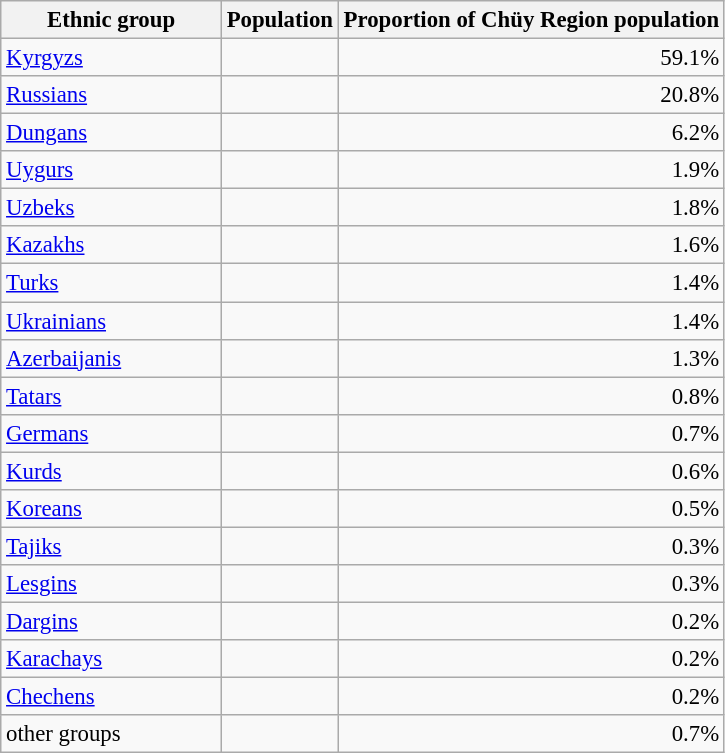<table class="wikitable sortable" border="1" style="text-align:right; font-size:95%;">
<tr>
<th width="140px">Ethnic group</th>
<th>Population</th>
<th>Proportion of Chüy Region population</th>
</tr>
<tr>
<td align="left"><a href='#'>Kyrgyzs</a></td>
<td></td>
<td>59.1%</tr></td>
<td align="left"><a href='#'>Russians</a></td>
<td></td>
<td>20.8%</tr></td>
<td align="left"><a href='#'>Dungans</a></td>
<td></td>
<td>6.2%</tr></td>
<td align="left"><a href='#'>Uygurs</a></td>
<td></td>
<td>1.9%</tr></td>
<td align="left"><a href='#'>Uzbeks</a></td>
<td></td>
<td>1.8%</tr></td>
<td align="left"><a href='#'>Kazakhs</a></td>
<td></td>
<td>1.6%</tr></td>
<td align="left"><a href='#'>Turks</a></td>
<td></td>
<td>1.4%</tr></td>
<td align="left"><a href='#'>Ukrainians</a></td>
<td></td>
<td>1.4%</tr></td>
<td align="left"><a href='#'>Azerbaijanis</a></td>
<td></td>
<td>1.3%</tr></td>
<td align="left"><a href='#'>Tatars</a></td>
<td></td>
<td>0.8%</tr></td>
<td align="left"><a href='#'>Germans</a></td>
<td></td>
<td>0.7%</tr></td>
<td align="left"><a href='#'>Kurds</a></td>
<td></td>
<td>0.6%</tr></td>
<td align="left"><a href='#'>Koreans</a></td>
<td></td>
<td>0.5%</tr></td>
<td align="left"><a href='#'>Tajiks</a></td>
<td></td>
<td>0.3%</tr></td>
<td align="left"><a href='#'>Lesgins</a></td>
<td></td>
<td>0.3%</tr></td>
<td align="left"><a href='#'>Dargins</a></td>
<td></td>
<td>0.2%</tr></td>
<td align="left"><a href='#'>Karachays</a></td>
<td></td>
<td>0.2%</tr></td>
<td align="left"><a href='#'>Chechens</a></td>
<td></td>
<td>0.2%</tr></td>
<td align="left">other groups</td>
<td></td>
<td>0.7%</tr></td>
</tr>
</table>
